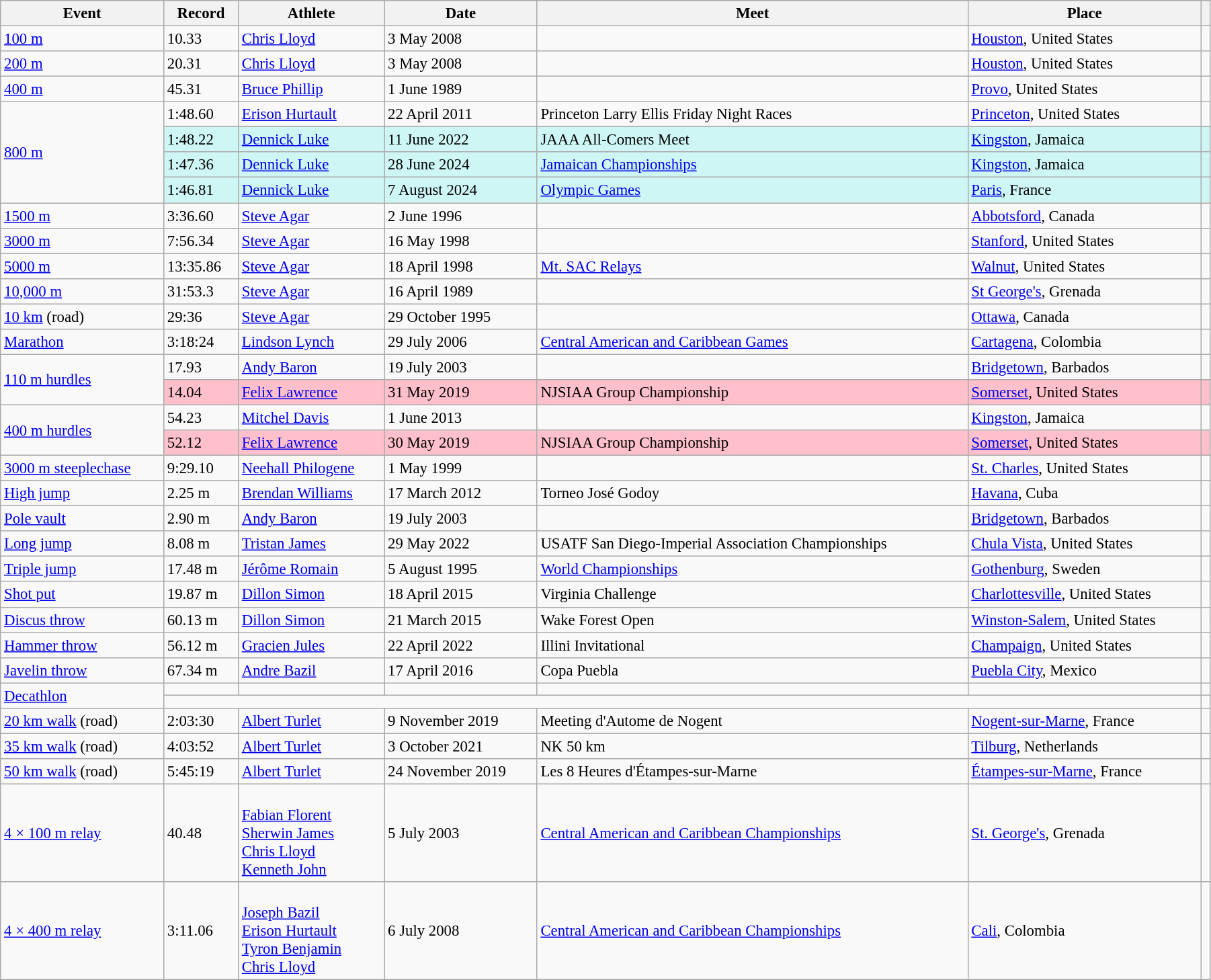<table class="wikitable" style="font-size:95%; width: 95%;">
<tr>
<th>Event</th>
<th>Record</th>
<th>Athlete</th>
<th>Date</th>
<th>Meet</th>
<th>Place</th>
<th></th>
</tr>
<tr>
<td><a href='#'>100 m</a></td>
<td>10.33 </td>
<td><a href='#'>Chris Lloyd</a></td>
<td>3 May 2008</td>
<td></td>
<td><a href='#'>Houston</a>, United States</td>
<td></td>
</tr>
<tr>
<td><a href='#'>200 m</a></td>
<td>20.31 </td>
<td><a href='#'>Chris Lloyd</a></td>
<td>3 May 2008</td>
<td></td>
<td><a href='#'>Houston</a>, United States</td>
<td></td>
</tr>
<tr>
<td><a href='#'>400 m</a></td>
<td>45.31</td>
<td><a href='#'>Bruce Phillip</a></td>
<td>1 June 1989</td>
<td></td>
<td><a href='#'>Provo</a>, United States</td>
<td></td>
</tr>
<tr>
<td rowspan=4><a href='#'>800 m</a></td>
<td>1:48.60</td>
<td><a href='#'>Erison Hurtault</a></td>
<td>22 April 2011</td>
<td>Princeton Larry Ellis Friday Night Races</td>
<td><a href='#'>Princeton</a>, United States</td>
<td></td>
</tr>
<tr bgcolor=#CEF6F5>
<td>1:48.22</td>
<td><a href='#'>Dennick Luke</a></td>
<td>11 June 2022</td>
<td>JAAA All-Comers Meet</td>
<td><a href='#'>Kingston</a>, Jamaica</td>
<td></td>
</tr>
<tr bgcolor=#CEF6F5>
<td>1:47.36</td>
<td><a href='#'>Dennick Luke</a></td>
<td>28 June 2024</td>
<td><a href='#'>Jamaican Championships</a></td>
<td><a href='#'>Kingston</a>, Jamaica</td>
<td></td>
</tr>
<tr bgcolor=#CEF6F5>
<td>1:46.81</td>
<td><a href='#'>Dennick Luke</a></td>
<td>7 August 2024</td>
<td><a href='#'>Olympic Games</a></td>
<td><a href='#'>Paris</a>, France</td>
<td></td>
</tr>
<tr>
<td><a href='#'>1500 m</a></td>
<td>3:36.60</td>
<td><a href='#'>Steve Agar</a></td>
<td>2 June 1996</td>
<td></td>
<td><a href='#'>Abbotsford</a>, Canada</td>
<td></td>
</tr>
<tr>
<td><a href='#'>3000 m</a></td>
<td>7:56.34</td>
<td><a href='#'>Steve Agar</a></td>
<td>16 May 1998</td>
<td></td>
<td><a href='#'>Stanford</a>, United States</td>
<td></td>
</tr>
<tr>
<td><a href='#'>5000 m</a></td>
<td>13:35.86</td>
<td><a href='#'>Steve Agar</a></td>
<td>18 April 1998</td>
<td><a href='#'>Mt. SAC Relays</a></td>
<td><a href='#'>Walnut</a>, United States</td>
<td></td>
</tr>
<tr>
<td><a href='#'>10,000 m</a></td>
<td>31:53.3</td>
<td><a href='#'>Steve Agar</a></td>
<td>16 April 1989</td>
<td></td>
<td><a href='#'>St George's</a>, Grenada</td>
<td></td>
</tr>
<tr>
<td><a href='#'>10 km</a> (road)</td>
<td>29:36</td>
<td><a href='#'>Steve Agar</a></td>
<td>29 October 1995</td>
<td></td>
<td><a href='#'>Ottawa</a>, Canada</td>
<td></td>
</tr>
<tr>
<td><a href='#'>Marathon</a></td>
<td>3:18:24</td>
<td><a href='#'>Lindson Lynch</a></td>
<td>29 July 2006</td>
<td><a href='#'>Central American and Caribbean Games</a></td>
<td><a href='#'>Cartagena</a>, Colombia</td>
<td></td>
</tr>
<tr>
<td rowspan=2><a href='#'>110 m hurdles</a></td>
<td>17.93</td>
<td><a href='#'>Andy Baron</a></td>
<td>19 July 2003</td>
<td></td>
<td><a href='#'>Bridgetown</a>, Barbados</td>
<td></td>
</tr>
<tr style="background:pink">
<td>14.04</td>
<td><a href='#'>Felix Lawrence</a></td>
<td>31 May 2019</td>
<td>NJSIAA Group Championship</td>
<td><a href='#'>Somerset</a>, United States</td>
<td></td>
</tr>
<tr>
<td rowspan=2><a href='#'>400 m hurdles</a></td>
<td>54.23</td>
<td><a href='#'>Mitchel Davis</a></td>
<td>1 June 2013</td>
<td></td>
<td><a href='#'>Kingston</a>, Jamaica</td>
<td></td>
</tr>
<tr style="background:pink">
<td>52.12</td>
<td><a href='#'>Felix Lawrence</a></td>
<td>30 May 2019</td>
<td>NJSIAA Group Championship</td>
<td><a href='#'>Somerset</a>, United States</td>
<td></td>
</tr>
<tr>
<td><a href='#'>3000 m steeplechase</a></td>
<td>9:29.10</td>
<td><a href='#'>Neehall Philogene</a></td>
<td>1 May 1999</td>
<td></td>
<td><a href='#'>St. Charles</a>, United States</td>
<td></td>
</tr>
<tr>
<td><a href='#'>High jump</a></td>
<td>2.25 m</td>
<td><a href='#'>Brendan Williams</a></td>
<td>17 March 2012</td>
<td>Torneo José Godoy</td>
<td><a href='#'>Havana</a>, Cuba</td>
<td></td>
</tr>
<tr>
<td><a href='#'>Pole vault</a></td>
<td>2.90 m</td>
<td><a href='#'>Andy Baron</a></td>
<td>19 July 2003</td>
<td></td>
<td><a href='#'>Bridgetown</a>, Barbados</td>
<td></td>
</tr>
<tr>
<td><a href='#'>Long jump</a></td>
<td>8.08 m </td>
<td><a href='#'>Tristan James</a></td>
<td>29 May 2022</td>
<td>USATF San Diego-Imperial Association Championships</td>
<td><a href='#'>Chula Vista</a>, United States</td>
<td></td>
</tr>
<tr>
<td><a href='#'>Triple jump</a></td>
<td>17.48 m </td>
<td><a href='#'>Jérôme Romain</a></td>
<td>5 August 1995</td>
<td><a href='#'>World Championships</a></td>
<td><a href='#'>Gothenburg</a>, Sweden</td>
<td></td>
</tr>
<tr>
<td><a href='#'>Shot put</a></td>
<td>19.87 m</td>
<td><a href='#'>Dillon Simon</a></td>
<td>18 April 2015</td>
<td>Virginia Challenge</td>
<td><a href='#'>Charlottesville</a>, United States</td>
<td></td>
</tr>
<tr>
<td><a href='#'>Discus throw</a></td>
<td>60.13 m</td>
<td><a href='#'>Dillon Simon</a></td>
<td>21 March 2015</td>
<td>Wake Forest Open</td>
<td><a href='#'>Winston-Salem</a>, United States</td>
<td></td>
</tr>
<tr>
<td><a href='#'>Hammer throw</a></td>
<td>56.12 m</td>
<td><a href='#'>Gracien Jules</a></td>
<td>22 April 2022</td>
<td>Illini Invitational</td>
<td><a href='#'>Champaign</a>, United States</td>
<td></td>
</tr>
<tr>
<td><a href='#'>Javelin throw</a></td>
<td>67.34 m</td>
<td><a href='#'>Andre Bazil</a></td>
<td>17 April 2016</td>
<td>Copa Puebla</td>
<td><a href='#'>Puebla City</a>, Mexico</td>
<td></td>
</tr>
<tr>
<td rowspan=2><a href='#'>Decathlon</a></td>
<td></td>
<td></td>
<td></td>
<td></td>
<td></td>
<td></td>
</tr>
<tr>
<td colspan=5></td>
<td></td>
</tr>
<tr>
<td><a href='#'>20 km walk</a> (road)</td>
<td>2:03:30</td>
<td><a href='#'>Albert Turlet</a></td>
<td>9 November 2019</td>
<td>Meeting d'Autome de Nogent</td>
<td><a href='#'>Nogent-sur-Marne</a>, France</td>
<td></td>
</tr>
<tr>
<td><a href='#'>35 km walk</a> (road)</td>
<td>4:03:52</td>
<td><a href='#'>Albert Turlet</a></td>
<td>3 October 2021</td>
<td>NK 50 km</td>
<td><a href='#'>Tilburg</a>, Netherlands</td>
<td></td>
</tr>
<tr>
<td><a href='#'>50 km walk</a> (road)</td>
<td>5:45:19</td>
<td><a href='#'>Albert Turlet</a></td>
<td>24 November 2019</td>
<td>Les 8 Heures d'Étampes-sur-Marne</td>
<td><a href='#'>Étampes-sur-Marne</a>, France</td>
<td></td>
</tr>
<tr>
<td><a href='#'>4 × 100 m relay</a></td>
<td>40.48</td>
<td><br><a href='#'>Fabian Florent</a><br><a href='#'>Sherwin James</a><br><a href='#'>Chris Lloyd</a><br><a href='#'>Kenneth John</a></td>
<td>5 July 2003</td>
<td><a href='#'>Central American and Caribbean Championships</a></td>
<td><a href='#'>St. George's</a>, Grenada</td>
<td></td>
</tr>
<tr>
<td><a href='#'>4 × 400 m relay</a></td>
<td>3:11.06</td>
<td><br><a href='#'>Joseph Bazil</a><br><a href='#'>Erison Hurtault</a><br><a href='#'>Tyron Benjamin</a><br><a href='#'>Chris Lloyd</a></td>
<td>6 July 2008</td>
<td><a href='#'>Central American and Caribbean Championships</a></td>
<td><a href='#'>Cali</a>, Colombia</td>
<td></td>
</tr>
</table>
